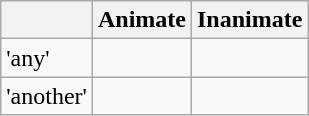<table class="wikitable">
<tr>
<th> </th>
<th>Animate</th>
<th>Inanimate</th>
</tr>
<tr>
<td>'any'</td>
<td></td>
<td></td>
</tr>
<tr>
<td>'another'</td>
<td></td>
<td></td>
</tr>
</table>
